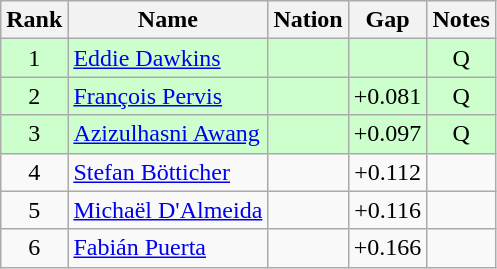<table class="wikitable sortable" style="text-align:center">
<tr>
<th>Rank</th>
<th>Name</th>
<th>Nation</th>
<th>Gap</th>
<th>Notes</th>
</tr>
<tr bgcolor=ccffcc>
<td>1</td>
<td align=left><a href='#'>Eddie Dawkins</a></td>
<td align=left></td>
<td></td>
<td>Q</td>
</tr>
<tr bgcolor=ccffcc>
<td>2</td>
<td align=left><a href='#'>François Pervis</a></td>
<td align=left></td>
<td>+0.081</td>
<td>Q</td>
</tr>
<tr bgcolor=ccffcc>
<td>3</td>
<td align=left><a href='#'>Azizulhasni Awang</a></td>
<td align=left></td>
<td>+0.097</td>
<td>Q</td>
</tr>
<tr>
<td>4</td>
<td align=left><a href='#'>Stefan Bötticher</a></td>
<td align=left></td>
<td>+0.112</td>
<td></td>
</tr>
<tr>
<td>5</td>
<td align=left><a href='#'>Michaël D'Almeida</a></td>
<td align=left></td>
<td>+0.116</td>
<td></td>
</tr>
<tr>
<td>6</td>
<td align=left><a href='#'>Fabián Puerta</a></td>
<td align=left></td>
<td>+0.166</td>
<td></td>
</tr>
</table>
